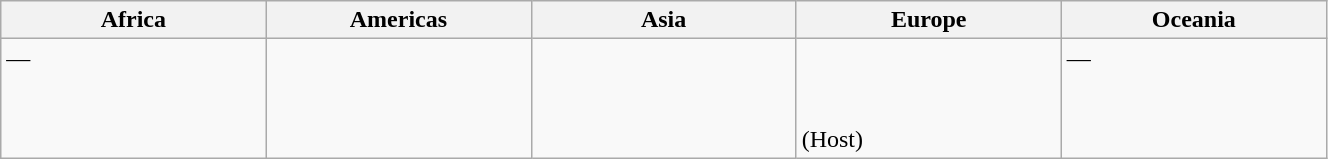<table class=wikitable width=70%>
<tr>
<th width=13%>Africa</th>
<th width=13%>Americas</th>
<th width=13%>Asia</th>
<th width=13%>Europe</th>
<th width=13%>Oceania</th>
</tr>
<tr valign=top>
<td>—</td>
<td><br></td>
<td><br></td>
<td><br><br><br> (Host)</td>
<td>—</td>
</tr>
</table>
